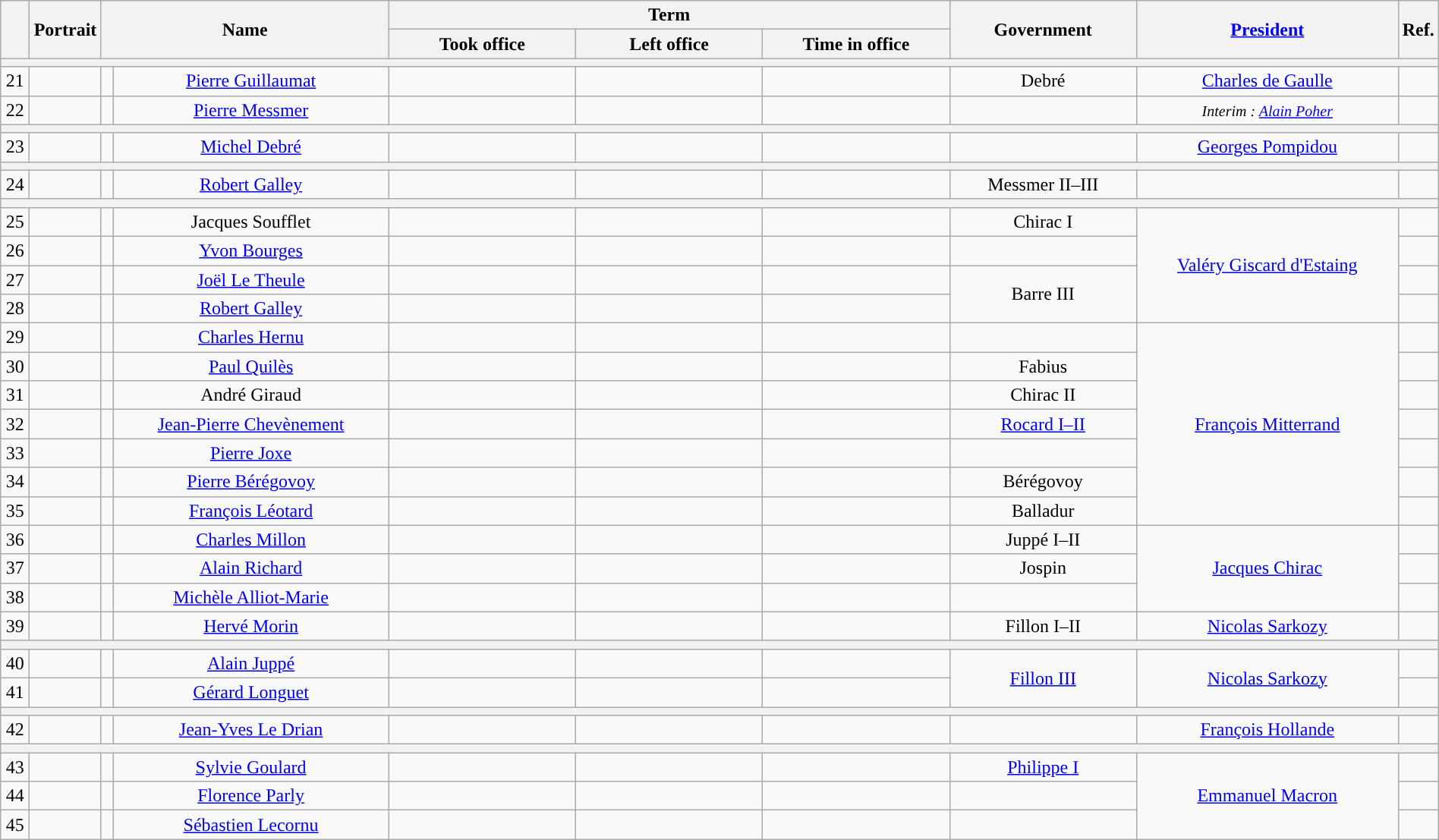<table class="wikitable" style="text-align:center; width:100%">
<tr>
<th style="width:2%" rowspan=2></th>
<th style="width:5%" rowspan=2>Portrait</th>
<th style="width:20%" rowspan=2, colspan=2>Name</th>
<th colspan=3>Term</th>
<th style="width:13%" rowspan=2>Government</th>
<th rowspan=2><a href='#'>President</a></th>
<th style="width:2%" rowspan=2>Ref.</th>
</tr>
<tr>
<th style="width:13%">Took office</th>
<th style="width:13%">Left office</th>
<th style="width:13%">Time in office</th>
</tr>
<tr>
<th colspan=10></th>
</tr>
<tr>
<td>21</td>
<td></td>
<td style="background:"></td>
<td><a href='#'>Pierre Guillaumat</a></td>
<td></td>
<td></td>
<td></td>
<td>Debré</td>
<td rowspan=2><a href='#'>Charles de Gaulle</a></td>
<td></td>
</tr>
<tr>
<td rowspan=2>22</td>
<td rowspan=2></td>
<td rowspan=2 style="background:"></td>
<td rowspan=2><a href='#'>Pierre Messmer</a></td>
<td rowspan=2></td>
<td rowspan=2></td>
<td rowspan=2></td>
<td rowspan=2></td>
<td rowspan=2></td>
</tr>
<tr>
<td><small><em>Interim : <a href='#'>Alain Poher</a></em></small></td>
</tr>
<tr>
<th colspan=10></th>
</tr>
<tr>
<td>23</td>
<td></td>
<td style="background:"></td>
<td><a href='#'>Michel Debré</a></td>
<td></td>
<td></td>
<td></td>
<td></td>
<td><a href='#'>Georges Pompidou</a></td>
<td></td>
</tr>
<tr>
<th colspan=10></th>
</tr>
<tr>
<td>24</td>
<td></td>
<td style="background:"></td>
<td><a href='#'>Robert Galley</a></td>
<td></td>
<td></td>
<td></td>
<td>Messmer II–III</td>
<td></td>
<td></td>
</tr>
<tr>
<th colspan=10></th>
</tr>
<tr>
<td>25</td>
<td></td>
<td style="background:"></td>
<td>Jacques Soufflet</td>
<td></td>
<td></td>
<td></td>
<td>Chirac I</td>
<td rowspan=4><a href='#'>Valéry Giscard d'Estaing</a></td>
<td></td>
</tr>
<tr>
<td>26</td>
<td></td>
<td style="background:"></td>
<td><a href='#'>Yvon Bourges</a></td>
<td></td>
<td></td>
<td></td>
<td></td>
<td></td>
</tr>
<tr>
<td>27</td>
<td></td>
<td style="background:"></td>
<td><a href='#'>Joël Le Theule</a></td>
<td></td>
<td></td>
<td></td>
<td rowspan=2>Barre III</td>
<td></td>
</tr>
<tr>
<td>28</td>
<td></td>
<td style="background:"></td>
<td><a href='#'>Robert Galley</a></td>
<td></td>
<td></td>
<td></td>
<td></td>
</tr>
<tr>
<td>29</td>
<td></td>
<td style="background:"></td>
<td><a href='#'>Charles Hernu</a></td>
<td></td>
<td></td>
<td></td>
<td></td>
<td rowspan=7><a href='#'>François Mitterrand</a></td>
<td></td>
</tr>
<tr>
<td>30</td>
<td></td>
<td style="background:"></td>
<td><a href='#'>Paul Quilès</a></td>
<td></td>
<td></td>
<td></td>
<td>Fabius</td>
<td></td>
</tr>
<tr>
<td>31</td>
<td></td>
<td style="background:"></td>
<td>André Giraud</td>
<td></td>
<td></td>
<td></td>
<td>Chirac II</td>
<td></td>
</tr>
<tr>
<td>32</td>
<td></td>
<td style="background:"></td>
<td><a href='#'>Jean-Pierre Chevènement</a></td>
<td></td>
<td></td>
<td></td>
<td><a href='#'>Rocard I–II</a></td>
<td></td>
</tr>
<tr>
<td>33</td>
<td></td>
<td style="background:"></td>
<td><a href='#'>Pierre Joxe</a></td>
<td></td>
<td></td>
<td></td>
<td></td>
<td></td>
</tr>
<tr>
<td>34</td>
<td></td>
<td style="background:"></td>
<td><a href='#'>Pierre Bérégovoy</a></td>
<td></td>
<td></td>
<td></td>
<td>Bérégovoy</td>
<td></td>
</tr>
<tr>
<td>35</td>
<td></td>
<td style="background:"></td>
<td><a href='#'>François Léotard</a></td>
<td></td>
<td></td>
<td></td>
<td>Balladur</td>
<td></td>
</tr>
<tr>
<td>36</td>
<td></td>
<td style="background:"></td>
<td><a href='#'>Charles Millon</a></td>
<td></td>
<td></td>
<td></td>
<td>Juppé I–II</td>
<td rowspan=3><a href='#'>Jacques Chirac</a></td>
<td></td>
</tr>
<tr>
<td>37</td>
<td></td>
<td style="background:"></td>
<td><a href='#'>Alain Richard</a></td>
<td></td>
<td></td>
<td></td>
<td>Jospin</td>
<td></td>
</tr>
<tr>
<td>38</td>
<td></td>
<td style="background:"></td>
<td><a href='#'>Michèle Alliot-Marie</a></td>
<td></td>
<td></td>
<td></td>
<td></td>
<td></td>
</tr>
<tr>
<td>39</td>
<td></td>
<td style="background:"></td>
<td><a href='#'>Hervé Morin</a></td>
<td></td>
<td></td>
<td></td>
<td>Fillon I–II</td>
<td><a href='#'>Nicolas Sarkozy</a></td>
<td></td>
</tr>
<tr>
<th colspan=10></th>
</tr>
<tr>
<td>40</td>
<td></td>
<td style="background:"></td>
<td><a href='#'>Alain Juppé</a></td>
<td></td>
<td></td>
<td></td>
<td rowspan=2><a href='#'>Fillon III</a></td>
<td rowspan=2><a href='#'>Nicolas Sarkozy</a></td>
<td></td>
</tr>
<tr>
<td>41</td>
<td></td>
<td style="background:"></td>
<td><a href='#'>Gérard Longuet</a></td>
<td></td>
<td></td>
<td></td>
<td></td>
</tr>
<tr>
<th colspan=10></th>
</tr>
<tr>
<td>42</td>
<td></td>
<td style="background:"></td>
<td><a href='#'>Jean-Yves Le Drian</a></td>
<td></td>
<td></td>
<td></td>
<td></td>
<td><a href='#'>François Hollande</a></td>
<td></td>
</tr>
<tr>
<th colspan=10></th>
</tr>
<tr>
<td>43</td>
<td></td>
<td style="background:"></td>
<td><a href='#'>Sylvie Goulard</a></td>
<td></td>
<td></td>
<td></td>
<td><a href='#'>Philippe I</a></td>
<td rowspan=3><a href='#'>Emmanuel Macron</a></td>
<td></td>
</tr>
<tr>
<td>44</td>
<td></td>
<td style="background:"></td>
<td><a href='#'>Florence Parly</a></td>
<td></td>
<td></td>
<td></td>
<td></td>
<td></td>
</tr>
<tr>
<td>45</td>
<td></td>
<td style="background:"></td>
<td><a href='#'>Sébastien Lecornu</a></td>
<td></td>
<td></td>
<td></td>
<td></td>
<td></td>
</tr>
</table>
